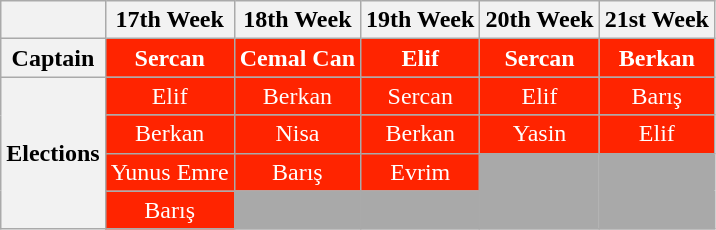<table class="wikitable " style="text-align:center">
<tr>
<th></th>
<th>17th Week</th>
<th>18th Week</th>
<th>19th Week </th>
<th>20th Week</th>
<th>21st Week</th>
</tr>
<tr>
<th>Captain</th>
<td style="background:#FF2400; color:white;"><strong>Sercan</strong></td>
<td style="background:#FF2400; color:white;"><strong>Cemal Can</strong></td>
<td style="background:#FF2400; color:white;"><strong>Elif</strong></td>
<td style="background:#FF2400; color:white;"><strong>Sercan</strong></td>
<td style="background:#FF2400; color:white;"><strong>Berkan</strong></td>
</tr>
<tr>
<th rowspan=4>Elections</th>
<td style="background:#FF2400; color:white;">Elif</td>
<td style="background:#FF2400; color:white;">Berkan</td>
<td style="background:#FF2400; color:white;">Sercan</td>
<td style="background:#FF2400; color:white;">Elif</td>
<td style="background:#FF2400; color:white;">Barış</td>
</tr>
<tr>
<td style="background:#FF2400; color:white;">Berkan</td>
<td style="background:#FF2400; color:white;">Nisa</td>
<td style="background:#FF2400; color:white;">Berkan</td>
<td style="background:#FF2400; color:white;">Yasin</td>
<td style="background:#FF2400; color:white;">Elif</td>
</tr>
<tr>
<td style="background:#FF2400; color:white;">Yunus Emre</td>
<td style="background:#FF2400; color:white;">Barış</td>
<td style="background:#FF2400; color:white;">Evrim</td>
<td bgcolor=darkgrey rowspan=2></td>
<td bgcolor=darkgrey rowspan=2></td>
</tr>
<tr>
<td style="background:#FF2400; color:white;">Barış</td>
<td bgcolor=darkgrey rowspan=1></td>
<td bgcolor=darkgrey rowspan=1></td>
</tr>
</table>
